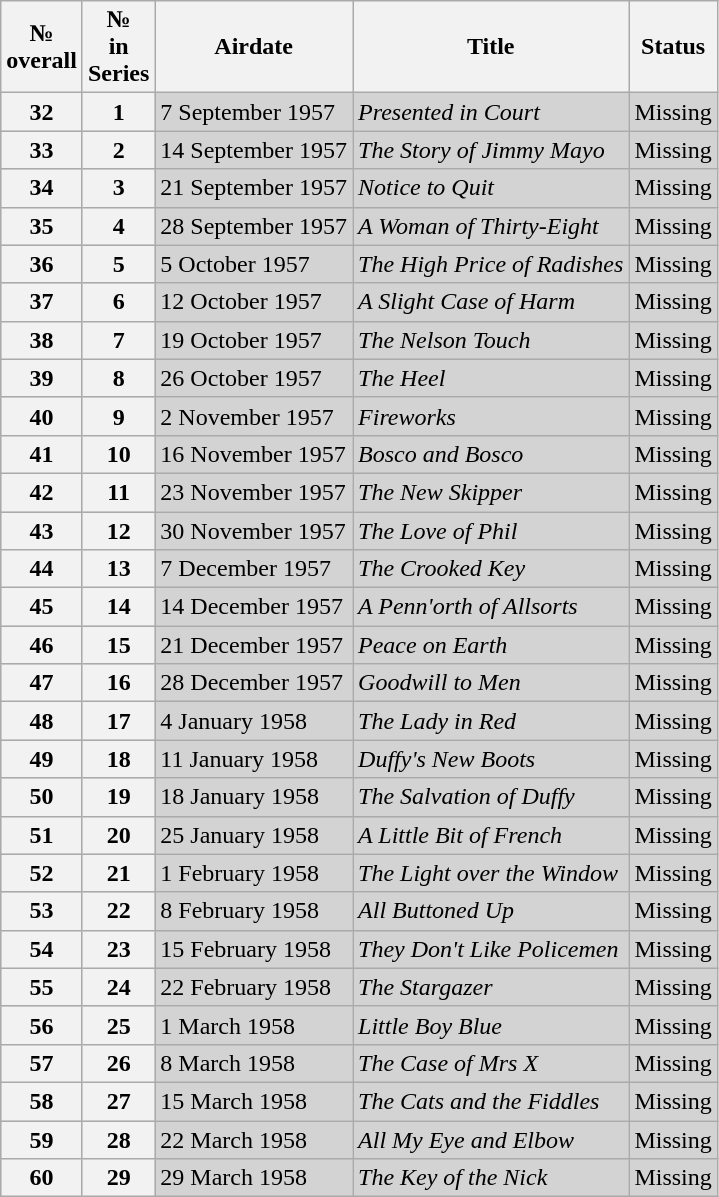<table class="wikitable">
<tr>
<th>№<br>overall</th>
<th>№<br>in<br>Series</th>
<th>Airdate</th>
<th>Title</th>
<th>Status</th>
</tr>
<tr style="background:lightgrey;">
<th style="text-align:center;">32</th>
<th style="text-align:center;">1</th>
<td>7 September 1957</td>
<td><em>Presented in Court</em></td>
<td>Missing</td>
</tr>
<tr style="background:lightgrey;">
<th style="text-align:center;">33</th>
<th style="text-align:center;">2</th>
<td>14 September 1957</td>
<td><em>The Story of Jimmy Mayo</em></td>
<td>Missing</td>
</tr>
<tr style="background:lightgrey;">
<th style="text-align:center;">34</th>
<th style="text-align:center;">3</th>
<td>21 September 1957</td>
<td><em>Notice to Quit</em></td>
<td>Missing</td>
</tr>
<tr style="background:lightgrey;">
<th style="text-align:center;">35</th>
<th style="text-align:center;">4</th>
<td>28 September 1957</td>
<td><em>A Woman of Thirty-Eight</em></td>
<td>Missing</td>
</tr>
<tr style="background:lightgrey;">
<th style="text-align:center;">36</th>
<th style="text-align:center;">5</th>
<td>5 October 1957</td>
<td><em>The High Price of Radishes</em></td>
<td>Missing</td>
</tr>
<tr style="background:lightgrey;">
<th style="text-align:center;">37</th>
<th style="text-align:center;">6</th>
<td>12 October 1957</td>
<td><em>A Slight Case of Harm</em></td>
<td>Missing</td>
</tr>
<tr style="background:lightgrey;">
<th style="text-align:center;">38</th>
<th style="text-align:center;">7</th>
<td>19 October 1957</td>
<td><em>The Nelson Touch</em></td>
<td>Missing</td>
</tr>
<tr style="background:lightgrey;">
<th style="text-align:center;">39</th>
<th style="text-align:center;">8</th>
<td>26 October 1957</td>
<td><em>The Heel</em></td>
<td>Missing</td>
</tr>
<tr style="background:lightgrey;">
<th style="text-align:center;">40</th>
<th style="text-align:center;">9</th>
<td>2 November 1957</td>
<td><em>Fireworks</em></td>
<td>Missing</td>
</tr>
<tr style="background:lightgrey;">
<th style="text-align:center;">41</th>
<th style="text-align:center;">10</th>
<td>16 November 1957</td>
<td><em>Bosco and Bosco</em></td>
<td>Missing</td>
</tr>
<tr style="background:lightgrey;">
<th style="text-align:center;">42</th>
<th style="text-align:center;">11</th>
<td>23 November 1957</td>
<td><em>The New Skipper</em></td>
<td>Missing</td>
</tr>
<tr style="background:lightgrey;">
<th style="text-align:center;">43</th>
<th style="text-align:center;">12</th>
<td>30 November 1957</td>
<td><em>The Love of Phil</em></td>
<td>Missing</td>
</tr>
<tr style="background:lightgrey;">
<th style="text-align:center;">44</th>
<th style="text-align:center;">13</th>
<td>7 December 1957</td>
<td><em>The Crooked Key</em></td>
<td>Missing</td>
</tr>
<tr style="background:lightgrey;">
<th style="text-align:center;">45</th>
<th style="text-align:center;">14</th>
<td>14 December 1957</td>
<td><em>A Penn'orth of Allsorts</em></td>
<td>Missing</td>
</tr>
<tr style="background:lightgrey;">
<th style="text-align:center;">46</th>
<th style="text-align:center;">15</th>
<td>21 December 1957</td>
<td><em>Peace on Earth</em></td>
<td>Missing</td>
</tr>
<tr style="background:lightgrey;">
<th style="text-align:center;">47</th>
<th style="text-align:center;">16</th>
<td>28 December 1957</td>
<td><em>Goodwill to Men</em></td>
<td>Missing</td>
</tr>
<tr style="background:lightgrey;">
<th style="text-align:center;">48</th>
<th style="text-align:center;">17</th>
<td>4 January 1958</td>
<td><em>The Lady in Red</em></td>
<td>Missing</td>
</tr>
<tr style="background:lightgrey;">
<th style="text-align:center;">49</th>
<th style="text-align:center;">18</th>
<td>11 January 1958</td>
<td><em>Duffy's New Boots</em></td>
<td>Missing</td>
</tr>
<tr style="background:lightgrey;">
<th style="text-align:center;">50</th>
<th style="text-align:center;">19</th>
<td>18 January 1958</td>
<td><em>The Salvation of Duffy</em></td>
<td>Missing</td>
</tr>
<tr style="background:lightgrey;">
<th style="text-align:center;">51</th>
<th style="text-align:center;">20</th>
<td>25 January 1958</td>
<td><em>A Little Bit of French</em></td>
<td>Missing</td>
</tr>
<tr style="background:lightgrey;">
<th style="text-align:center;">52</th>
<th style="text-align:center;">21</th>
<td>1 February 1958</td>
<td><em>The Light over the Window</em></td>
<td>Missing</td>
</tr>
<tr style="background:lightgrey;">
<th style="text-align:center;">53</th>
<th style="text-align:center;">22</th>
<td>8 February 1958</td>
<td><em>All Buttoned Up</em></td>
<td>Missing</td>
</tr>
<tr style="background:lightgrey;">
<th style="text-align:center;">54</th>
<th style="text-align:center;">23</th>
<td>15 February 1958</td>
<td><em>They Don't Like Policemen</em></td>
<td>Missing</td>
</tr>
<tr style="background:lightgrey;">
<th style="text-align:center;">55</th>
<th style="text-align:center;">24</th>
<td>22 February 1958</td>
<td><em>The Stargazer</em></td>
<td>Missing</td>
</tr>
<tr style="background:lightgrey;">
<th style="text-align:center;">56</th>
<th style="text-align:center;">25</th>
<td>1 March 1958</td>
<td><em>Little Boy Blue</em></td>
<td>Missing</td>
</tr>
<tr style="background:lightgrey;">
<th style="text-align:center;">57</th>
<th style="text-align:center;">26</th>
<td>8 March 1958</td>
<td><em>The Case of Mrs X</em></td>
<td>Missing</td>
</tr>
<tr style="background:lightgrey;">
<th style="text-align:center;">58</th>
<th style="text-align:center;">27</th>
<td>15 March 1958</td>
<td><em>The Cats and the Fiddles</em></td>
<td>Missing</td>
</tr>
<tr style="background:lightgrey;">
<th style="text-align:center;">59</th>
<th style="text-align:center;">28</th>
<td>22 March 1958</td>
<td><em>All My Eye and Elbow</em></td>
<td>Missing</td>
</tr>
<tr style="background:lightgrey;">
<th style="text-align:center;">60</th>
<th style="text-align:center;">29</th>
<td>29 March 1958</td>
<td><em>The Key of the Nick</em></td>
<td>Missing</td>
</tr>
</table>
